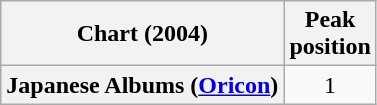<table class="wikitable sortable plainrowheaders">
<tr>
<th scope="col">Chart (2004)</th>
<th scope="col">Peak<br>position</th>
</tr>
<tr>
<th scope="row">Japanese Albums (<a href='#'>Oricon</a>)</th>
<td align="center">1</td>
</tr>
</table>
